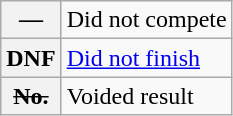<table class="wikitable">
<tr>
<th scope="row">—</th>
<td>Did not compete</td>
</tr>
<tr>
<th scope="row">DNF</th>
<td><a href='#'>Did not finish</a></td>
</tr>
<tr>
<th scope="row"><s>No.</s></th>
<td>Voided result</td>
</tr>
</table>
